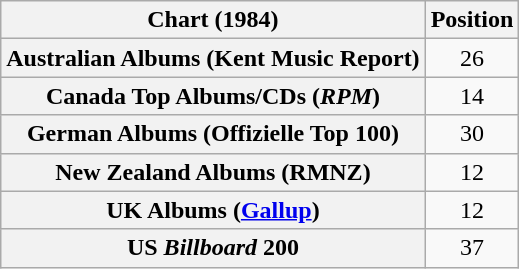<table class="wikitable sortable plainrowheaders" style="text-align:center">
<tr>
<th scope="col">Chart (1984)</th>
<th scope="col">Position</th>
</tr>
<tr>
<th scope="row">Australian Albums (Kent Music Report)</th>
<td>26</td>
</tr>
<tr>
<th scope="row">Canada Top Albums/CDs (<em>RPM</em>)</th>
<td>14</td>
</tr>
<tr>
<th scope="row">German Albums (Offizielle Top 100)</th>
<td>30</td>
</tr>
<tr>
<th scope="row">New Zealand Albums (RMNZ)</th>
<td>12</td>
</tr>
<tr>
<th scope="row">UK Albums (<a href='#'>Gallup</a>)</th>
<td>12</td>
</tr>
<tr>
<th scope="row">US <em>Billboard</em> 200</th>
<td>37</td>
</tr>
</table>
